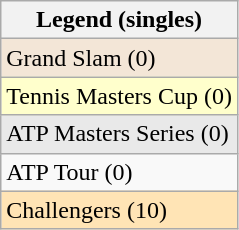<table class="wikitable">
<tr>
<th>Legend (singles)</th>
</tr>
<tr style="background:#f3e6d7;">
<td>Grand Slam (0)</td>
</tr>
<tr style="background:#ffffcc;">
<td>Tennis Masters Cup (0)</td>
</tr>
<tr style="background:#e9e9e9;">
<td>ATP Masters Series (0)</td>
</tr>
<tr>
<td>ATP Tour (0)</td>
</tr>
<tr bgcolor="moccasin">
<td>Challengers (10)</td>
</tr>
</table>
